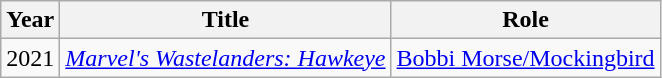<table class="wikitable">
<tr>
<th>Year</th>
<th>Title</th>
<th>Role</th>
</tr>
<tr>
<td>2021</td>
<td><em><a href='#'>Marvel's Wastelanders: Hawkeye</a></em></td>
<td><a href='#'>Bobbi Morse/Mockingbird</a></td>
</tr>
</table>
